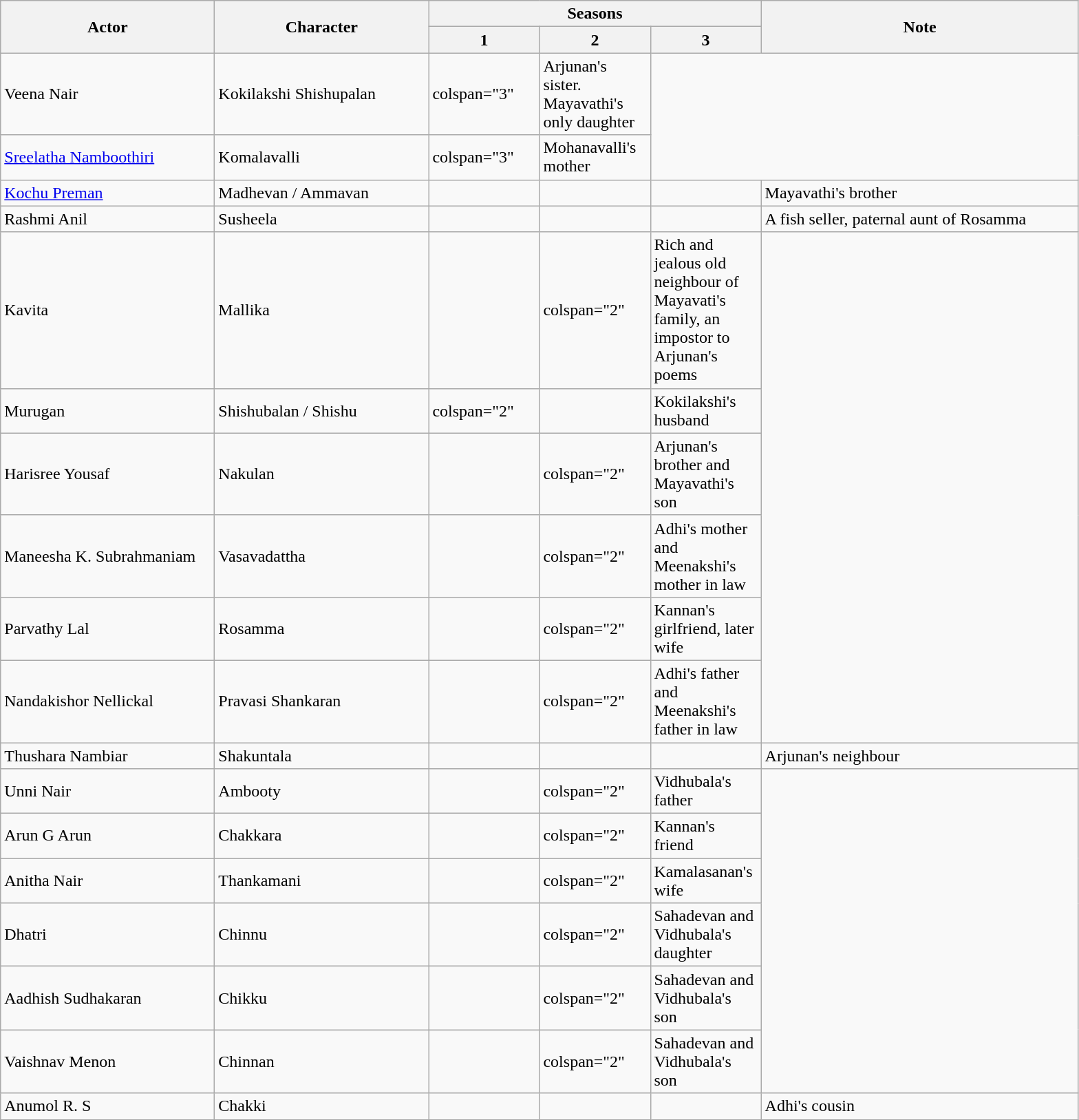<table class="wikitable" line-height:20px; font-size:90%; width:70%;">
<tr>
<th rowspan="2"  width=200px>Actor</th>
<th rowspan="2"  width=200px>Character</th>
<th colspan="3"  width=200px>Seasons</th>
<th rowspan="2"  width=300px>Note</th>
</tr>
<tr>
<th width=100px>1</th>
<th width=100px>2</th>
<th width=100px>3</th>
</tr>
<tr>
<td>Veena Nair</td>
<td>Kokilakshi Shishupalan</td>
<td>colspan="3" </td>
<td>Arjunan's sister. Mayavathi's only daughter</td>
</tr>
<tr>
<td><a href='#'>Sreelatha Namboothiri</a></td>
<td>Komalavalli</td>
<td>colspan="3" </td>
<td>Mohanavalli's mother</td>
</tr>
<tr>
<td><a href='#'>Kochu Preman</a></td>
<td>Madhevan / Ammavan</td>
<td></td>
<td></td>
<td></td>
<td>Mayavathi's brother</td>
</tr>
<tr>
<td>Rashmi Anil</td>
<td>Susheela</td>
<td></td>
<td></td>
<td></td>
<td>A fish seller, paternal aunt of Rosamma</td>
</tr>
<tr>
<td>Kavita</td>
<td>Mallika</td>
<td></td>
<td>colspan="2" </td>
<td>Rich and jealous old neighbour of Mayavati's family, an impostor to Arjunan's poems</td>
</tr>
<tr>
<td>Murugan</td>
<td>Shishubalan / Shishu</td>
<td>colspan="2" </td>
<td></td>
<td>Kokilakshi's husband</td>
</tr>
<tr>
<td>Harisree Yousaf</td>
<td>Nakulan</td>
<td></td>
<td>colspan="2" </td>
<td>Arjunan's brother and Mayavathi's son</td>
</tr>
<tr>
<td>Maneesha K. Subrahmaniam</td>
<td>Vasavadattha</td>
<td></td>
<td>colspan="2" </td>
<td>Adhi's mother and Meenakshi's mother in law</td>
</tr>
<tr>
<td>Parvathy Lal</td>
<td>Rosamma</td>
<td></td>
<td>colspan="2" </td>
<td>Kannan's girlfriend, later wife</td>
</tr>
<tr>
<td>Nandakishor Nellickal</td>
<td>Pravasi Shankaran</td>
<td></td>
<td>colspan="2" </td>
<td>Adhi's father and Meenakshi's father in law</td>
</tr>
<tr>
<td>Thushara Nambiar</td>
<td>Shakuntala</td>
<td></td>
<td></td>
<td></td>
<td>Arjunan's neighbour</td>
</tr>
<tr>
<td>Unni Nair</td>
<td>Ambooty</td>
<td></td>
<td>colspan="2" </td>
<td>Vidhubala's father</td>
</tr>
<tr>
<td>Arun G Arun</td>
<td>Chakkara</td>
<td></td>
<td>colspan="2" </td>
<td>Kannan's friend</td>
</tr>
<tr>
<td>Anitha Nair</td>
<td>Thankamani</td>
<td></td>
<td>colspan="2" </td>
<td>Kamalasanan's wife</td>
</tr>
<tr>
<td>Dhatri</td>
<td>Chinnu</td>
<td></td>
<td>colspan="2" </td>
<td>Sahadevan and Vidhubala's daughter</td>
</tr>
<tr>
<td>Aadhish Sudhakaran</td>
<td>Chikku</td>
<td></td>
<td>colspan="2" </td>
<td>Sahadevan and Vidhubala's son</td>
</tr>
<tr>
<td>Vaishnav Menon</td>
<td>Chinnan</td>
<td></td>
<td>colspan="2" </td>
<td>Sahadevan and Vidhubala's son</td>
</tr>
<tr>
<td>Anumol R. S</td>
<td>Chakki</td>
<td></td>
<td></td>
<td></td>
<td>Adhi's cousin</td>
</tr>
</table>
